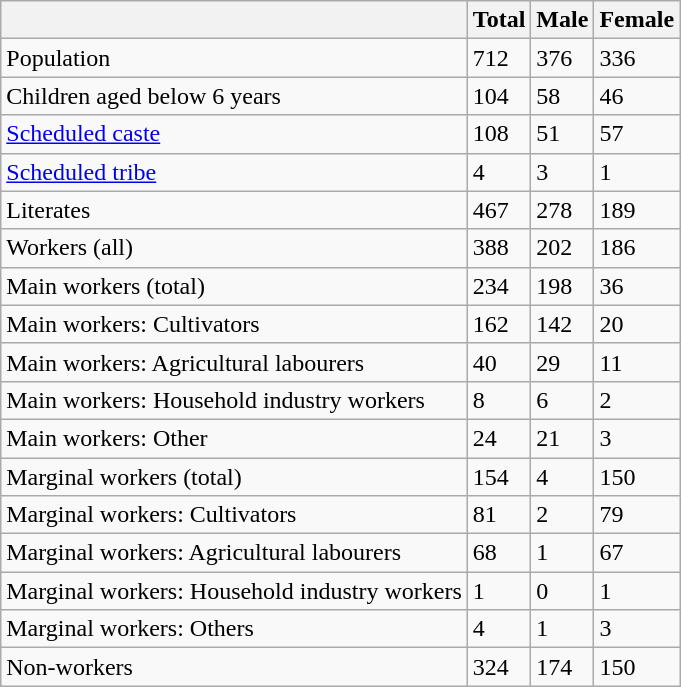<table class="wikitable sortable">
<tr>
<th></th>
<th>Total</th>
<th>Male</th>
<th>Female</th>
</tr>
<tr>
<td>Population</td>
<td>712</td>
<td>376</td>
<td>336</td>
</tr>
<tr>
<td>Children aged below 6 years</td>
<td>104</td>
<td>58</td>
<td>46</td>
</tr>
<tr>
<td><a href='#'>Scheduled caste</a></td>
<td>108</td>
<td>51</td>
<td>57</td>
</tr>
<tr>
<td><a href='#'>Scheduled tribe</a></td>
<td>4</td>
<td>3</td>
<td>1</td>
</tr>
<tr>
<td>Literates</td>
<td>467</td>
<td>278</td>
<td>189</td>
</tr>
<tr>
<td>Workers (all)</td>
<td>388</td>
<td>202</td>
<td>186</td>
</tr>
<tr>
<td>Main workers (total)</td>
<td>234</td>
<td>198</td>
<td>36</td>
</tr>
<tr>
<td>Main workers: Cultivators</td>
<td>162</td>
<td>142</td>
<td>20</td>
</tr>
<tr>
<td>Main workers: Agricultural labourers</td>
<td>40</td>
<td>29</td>
<td>11</td>
</tr>
<tr>
<td>Main workers: Household industry workers</td>
<td>8</td>
<td>6</td>
<td>2</td>
</tr>
<tr>
<td>Main workers: Other</td>
<td>24</td>
<td>21</td>
<td>3</td>
</tr>
<tr>
<td>Marginal workers (total)</td>
<td>154</td>
<td>4</td>
<td>150</td>
</tr>
<tr>
<td>Marginal workers: Cultivators</td>
<td>81</td>
<td>2</td>
<td>79</td>
</tr>
<tr>
<td>Marginal workers: Agricultural labourers</td>
<td>68</td>
<td>1</td>
<td>67</td>
</tr>
<tr>
<td>Marginal workers: Household industry workers</td>
<td>1</td>
<td>0</td>
<td>1</td>
</tr>
<tr>
<td>Marginal workers: Others</td>
<td>4</td>
<td>1</td>
<td>3</td>
</tr>
<tr>
<td>Non-workers</td>
<td>324</td>
<td>174</td>
<td>150</td>
</tr>
</table>
